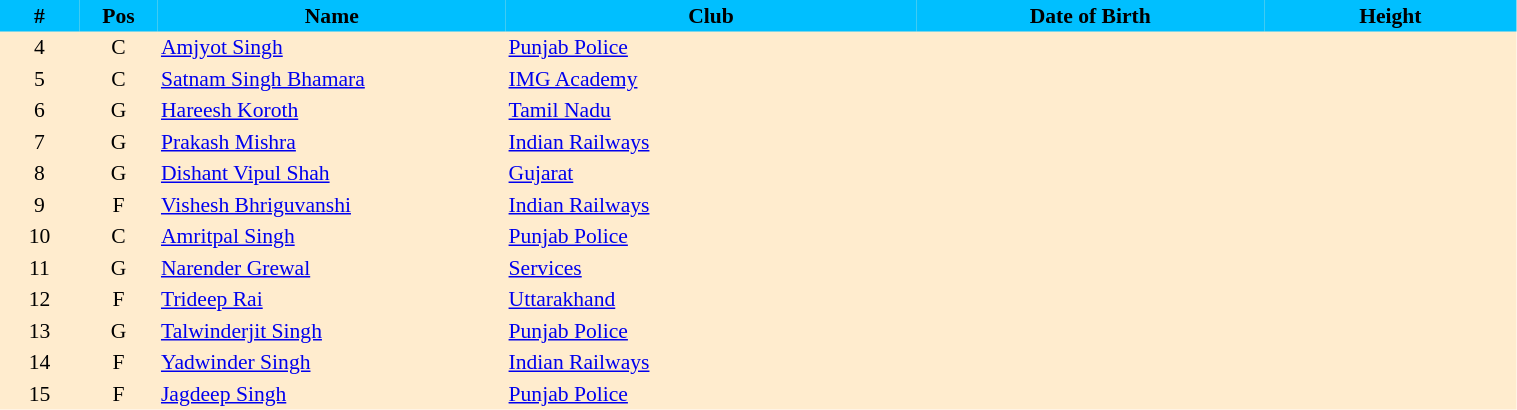<table border=0 cellpadding=2 cellspacing=0  |- bgcolor=#FFECCE style="text-align:center; font-size:90%;" width=80%>
<tr bgcolor=#00BFFF>
<th width=5%>#</th>
<th width=5%>Pos</th>
<th width=22%>Name</th>
<th width=26%>Club</th>
<th width=22%>Date of Birth</th>
<th width=16%>Height</th>
</tr>
<tr>
<td>4</td>
<td>C</td>
<td align=left><a href='#'>Amjyot Singh</a></td>
<td align=left> <a href='#'>Punjab Police</a></td>
<td align=left></td>
<td></td>
</tr>
<tr>
<td>5</td>
<td>C</td>
<td align=left><a href='#'>Satnam Singh Bhamara</a></td>
<td align=left> <a href='#'>IMG Academy</a></td>
<td align=left></td>
<td></td>
</tr>
<tr>
<td>6</td>
<td>G</td>
<td align=left><a href='#'>Hareesh Koroth</a></td>
<td align=left> <a href='#'>Tamil Nadu</a></td>
<td align=left></td>
<td></td>
</tr>
<tr>
<td>7</td>
<td>G</td>
<td align=left><a href='#'>Prakash Mishra</a></td>
<td align=left> <a href='#'>Indian Railways</a></td>
<td align=left></td>
<td></td>
</tr>
<tr>
<td>8</td>
<td>G</td>
<td align=left><a href='#'>Dishant Vipul Shah</a></td>
<td align=left> <a href='#'>Gujarat</a></td>
<td align=left></td>
<td></td>
</tr>
<tr>
<td>9</td>
<td>F</td>
<td align=left><a href='#'>Vishesh Bhriguvanshi</a></td>
<td align=left> <a href='#'>Indian Railways</a></td>
<td align=left></td>
<td></td>
</tr>
<tr>
<td>10</td>
<td>C</td>
<td align=left><a href='#'>Amritpal Singh</a></td>
<td align=left> <a href='#'>Punjab Police</a></td>
<td align=left></td>
<td></td>
</tr>
<tr>
<td>11</td>
<td>G</td>
<td align=left><a href='#'>Narender Grewal</a></td>
<td align=left> <a href='#'>Services</a></td>
<td align=left></td>
<td></td>
</tr>
<tr>
<td>12</td>
<td>F</td>
<td align=left><a href='#'>Trideep Rai</a></td>
<td align=left> <a href='#'>Uttarakhand</a></td>
<td align=left></td>
<td></td>
</tr>
<tr>
<td>13</td>
<td>G</td>
<td align=left><a href='#'>Talwinderjit Singh</a></td>
<td align=left> <a href='#'>Punjab Police</a></td>
<td align=left></td>
<td></td>
</tr>
<tr>
<td>14</td>
<td>F</td>
<td align=left><a href='#'>Yadwinder Singh</a></td>
<td align=left> <a href='#'>Indian Railways</a></td>
<td align=left></td>
<td></td>
</tr>
<tr>
<td>15</td>
<td>F</td>
<td align=left><a href='#'>Jagdeep Singh</a></td>
<td align=left> <a href='#'>Punjab Police</a></td>
<td align=left></td>
<td></td>
</tr>
</table>
